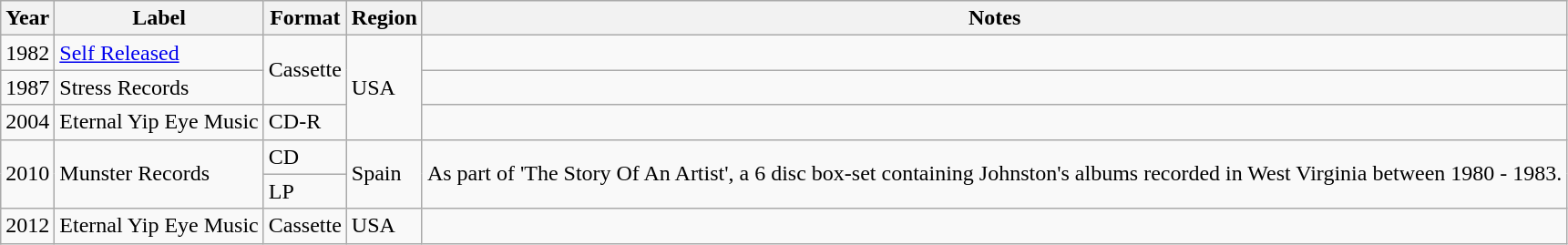<table class="wikitable">
<tr>
<th>Year</th>
<th>Label</th>
<th>Format</th>
<th>Region</th>
<th>Notes</th>
</tr>
<tr>
<td>1982</td>
<td><a href='#'>Self Released</a></td>
<td rowspan="2">Cassette</td>
<td rowspan="3">USA</td>
<td></td>
</tr>
<tr>
<td>1987</td>
<td>Stress Records</td>
<td></td>
</tr>
<tr>
<td>2004</td>
<td>Eternal Yip Eye Music</td>
<td>CD-R</td>
<td></td>
</tr>
<tr>
<td rowspan="2">2010</td>
<td rowspan="2">Munster Records</td>
<td>CD</td>
<td rowspan="2">Spain</td>
<td rowspan="2">As part of 'The Story Of An Artist', a 6 disc box-set containing Johnston's albums recorded in West Virginia between 1980 - 1983.</td>
</tr>
<tr>
<td>LP</td>
</tr>
<tr>
<td>2012</td>
<td>Eternal Yip Eye Music</td>
<td>Cassette</td>
<td>USA</td>
<td></td>
</tr>
</table>
